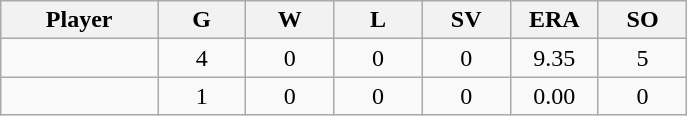<table class="wikitable sortable">
<tr>
<th bgcolor="#DDDDFF" width="16%">Player</th>
<th bgcolor="#DDDDFF" width="9%">G</th>
<th bgcolor="#DDDDFF" width="9%">W</th>
<th bgcolor="#DDDDFF" width="9%">L</th>
<th bgcolor="#DDDDFF" width="9%">SV</th>
<th bgcolor="#DDDDFF" width="9%">ERA</th>
<th bgcolor="#DDDDFF" width="9%">SO</th>
</tr>
<tr align="center">
<td></td>
<td>4</td>
<td>0</td>
<td>0</td>
<td>0</td>
<td>9.35</td>
<td>5</td>
</tr>
<tr align="center">
<td></td>
<td>1</td>
<td>0</td>
<td>0</td>
<td>0</td>
<td>0.00</td>
<td>0</td>
</tr>
</table>
